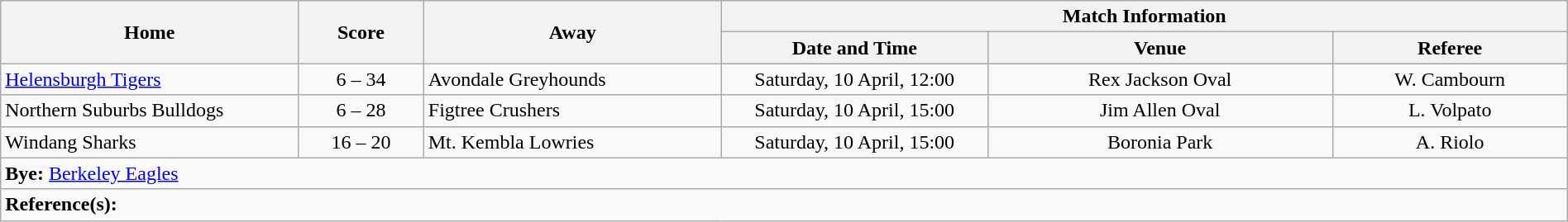<table class="wikitable" width="100% text-align:center;">
<tr>
<th rowspan="2" width="19%">Home</th>
<th rowspan="2" width="8%">Score</th>
<th rowspan="2" width="19%">Away</th>
<th colspan="3">Match Information</th>
</tr>
<tr bgcolor="#CCCCCC">
<th width="17%">Date and Time</th>
<th width="22%">Venue</th>
<th>Referee</th>
</tr>
<tr>
<td> <a href='#'>Helensburgh Tigers</a></td>
<td style="text-align:center;">6 – 34</td>
<td> Avondale Greyhounds</td>
<td style="text-align:center;">Saturday, 10 April, 12:00</td>
<td style="text-align:center;">Rex Jackson Oval</td>
<td style="text-align:center;">W. Cambourn</td>
</tr>
<tr>
<td> Northern Suburbs Bulldogs</td>
<td style="text-align:center;">6 – 28</td>
<td> Figtree Crushers</td>
<td style="text-align:center;">Saturday, 10 April, 15:00</td>
<td style="text-align:center;">Jim Allen Oval</td>
<td style="text-align:center;">L. Volpato</td>
</tr>
<tr>
<td> Windang Sharks</td>
<td style="text-align:center;">16 – 20</td>
<td> Mt. Kembla Lowries</td>
<td style="text-align:center;">Saturday, 10 April, 15:00</td>
<td style="text-align:center;">Boronia Park</td>
<td style="text-align:center;">A. Riolo</td>
</tr>
<tr>
<td colspan="6" align="centre"><strong>Bye:</strong>  <a href='#'>Berkeley Eagles</a></td>
</tr>
<tr>
<td colspan="6"><strong>Reference(s):</strong> </td>
</tr>
</table>
